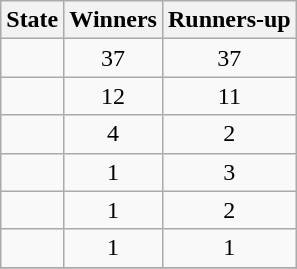<table class="wikitable">
<tr>
<th>State</th>
<th>Winners</th>
<th>Runners-up</th>
</tr>
<tr>
<td></td>
<td align="center">37</td>
<td align="center">37</td>
</tr>
<tr>
<td></td>
<td align="center">12</td>
<td align="center">11</td>
</tr>
<tr>
<td></td>
<td align="center">4</td>
<td align="center">2</td>
</tr>
<tr>
<td></td>
<td align="center">1</td>
<td align="center">3</td>
</tr>
<tr>
<td></td>
<td align="center">1</td>
<td align="center">2</td>
</tr>
<tr>
<td></td>
<td align="center">1</td>
<td align="center">1</td>
</tr>
<tr>
</tr>
</table>
